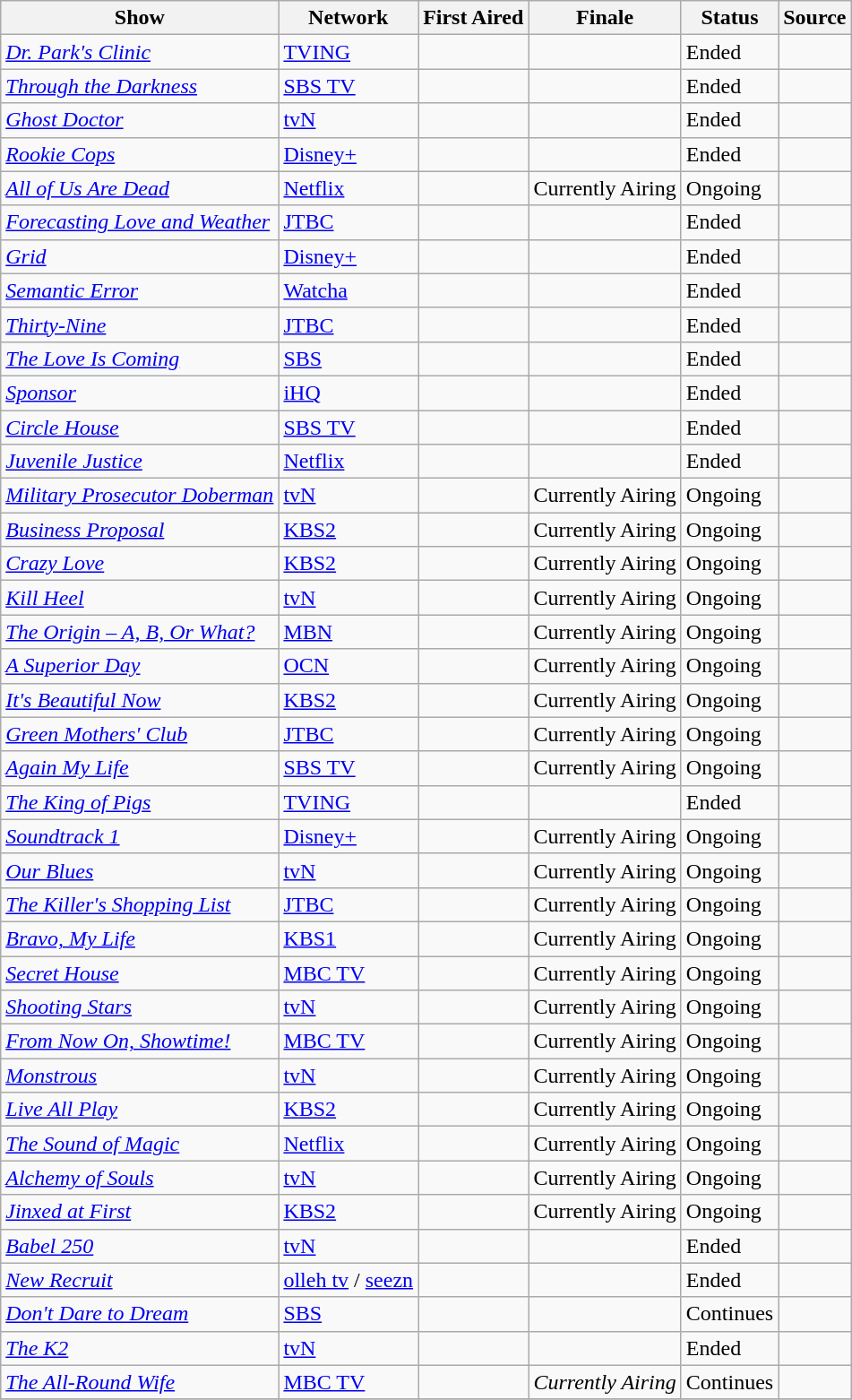<table class="wikitable sortable">
<tr>
<th scope="col">Show</th>
<th scope="col">Network</th>
<th scope="col">First Aired</th>
<th scope="col">Finale</th>
<th scope="col">Status</th>
<th class="unsortable" scope="col">Source</th>
</tr>
<tr>
<td><em><a href='#'>Dr. Park's Clinic</a></em></td>
<td><a href='#'>TVING</a></td>
<td></td>
<td></td>
<td>Ended</td>
<td></td>
</tr>
<tr>
<td><em><a href='#'>Through the Darkness</a></em></td>
<td><a href='#'>SBS TV</a></td>
<td></td>
<td></td>
<td>Ended</td>
<td></td>
</tr>
<tr>
<td><em><a href='#'>Ghost Doctor</a></em></td>
<td><a href='#'>tvN</a></td>
<td></td>
<td></td>
<td>Ended</td>
<td></td>
</tr>
<tr>
<td><em><a href='#'>Rookie Cops</a></em></td>
<td><a href='#'>Disney+</a></td>
<td></td>
<td></td>
<td>Ended</td>
<td></td>
</tr>
<tr>
<td><em><a href='#'>All of Us Are Dead</a></em></td>
<td><a href='#'>Netflix</a></td>
<td></td>
<td>Currently Airing</td>
<td>Ongoing</td>
<td></td>
</tr>
<tr>
<td><em><a href='#'>Forecasting Love and Weather</a></em></td>
<td><a href='#'>JTBC</a></td>
<td></td>
<td></td>
<td>Ended</td>
<td></td>
</tr>
<tr>
<td><em><a href='#'>Grid</a></em></td>
<td><a href='#'>Disney+</a></td>
<td></td>
<td></td>
<td>Ended</td>
<td></td>
</tr>
<tr>
<td><em><a href='#'>Semantic Error</a></em></td>
<td><a href='#'>Watcha</a></td>
<td></td>
<td></td>
<td>Ended</td>
<td></td>
</tr>
<tr>
<td><em><a href='#'>Thirty-Nine</a></em></td>
<td><a href='#'>JTBC</a></td>
<td></td>
<td></td>
<td>Ended</td>
<td></td>
</tr>
<tr>
<td><em><a href='#'>The Love Is Coming</a></em></td>
<td><a href='#'>SBS</a></td>
<td></td>
<td></td>
<td>Ended</td>
<td></td>
</tr>
<tr>
<td><em><a href='#'>Sponsor</a></em></td>
<td><a href='#'>iHQ</a></td>
<td></td>
<td></td>
<td>Ended</td>
<td></td>
</tr>
<tr>
<td><em><a href='#'>Circle House</a></em></td>
<td><a href='#'>SBS TV</a></td>
<td></td>
<td></td>
<td>Ended</td>
<td></td>
</tr>
<tr>
<td><em><a href='#'>Juvenile Justice</a></em></td>
<td><a href='#'>Netflix</a></td>
<td></td>
<td></td>
<td>Ended</td>
<td></td>
</tr>
<tr>
<td><em><a href='#'>Military Prosecutor Doberman</a></em></td>
<td><a href='#'>tvN</a></td>
<td></td>
<td>Currently Airing</td>
<td>Ongoing</td>
<td></td>
</tr>
<tr>
<td><em><a href='#'>Business Proposal</a></em></td>
<td><a href='#'>KBS2</a></td>
<td></td>
<td>Currently Airing</td>
<td>Ongoing</td>
<td></td>
</tr>
<tr>
<td><em><a href='#'>Crazy Love</a></em></td>
<td><a href='#'>KBS2</a></td>
<td></td>
<td>Currently Airing</td>
<td>Ongoing</td>
<td></td>
</tr>
<tr>
<td><em><a href='#'>Kill Heel</a></em></td>
<td><a href='#'>tvN</a></td>
<td></td>
<td>Currently Airing</td>
<td>Ongoing</td>
<td></td>
</tr>
<tr>
<td><em><a href='#'>The Origin – A, B, Or What?</a></em></td>
<td><a href='#'>MBN</a></td>
<td></td>
<td>Currently Airing</td>
<td>Ongoing</td>
<td></td>
</tr>
<tr>
<td><em><a href='#'>A Superior Day</a></em></td>
<td><a href='#'>OCN</a></td>
<td></td>
<td>Currently Airing</td>
<td>Ongoing</td>
<td></td>
</tr>
<tr>
<td><em><a href='#'>It's Beautiful Now</a></em></td>
<td><a href='#'>KBS2</a></td>
<td></td>
<td>Currently Airing</td>
<td>Ongoing</td>
<td></td>
</tr>
<tr>
<td><em><a href='#'>Green Mothers' Club</a></em></td>
<td><a href='#'>JTBC</a></td>
<td></td>
<td>Currently Airing</td>
<td>Ongoing</td>
<td></td>
</tr>
<tr>
<td><em><a href='#'>Again My Life</a></em></td>
<td><a href='#'>SBS TV</a></td>
<td></td>
<td>Currently Airing</td>
<td>Ongoing</td>
<td></td>
</tr>
<tr>
<td><em><a href='#'>The King of Pigs</a></em></td>
<td><a href='#'>TVING</a></td>
<td></td>
<td></td>
<td>Ended</td>
<td></td>
</tr>
<tr>
<td><em><a href='#'>Soundtrack 1</a></em></td>
<td><a href='#'>Disney+</a></td>
<td></td>
<td>Currently Airing</td>
<td>Ongoing</td>
<td></td>
</tr>
<tr>
<td><em><a href='#'>Our Blues</a></em></td>
<td><a href='#'>tvN</a></td>
<td></td>
<td>Currently Airing</td>
<td>Ongoing</td>
<td></td>
</tr>
<tr>
<td><em><a href='#'>The Killer's Shopping List</a></em></td>
<td><a href='#'>JTBC</a></td>
<td></td>
<td>Currently Airing</td>
<td>Ongoing</td>
<td></td>
</tr>
<tr>
<td><em><a href='#'>Bravo, My Life</a></em></td>
<td><a href='#'>KBS1</a></td>
<td></td>
<td>Currently Airing</td>
<td>Ongoing</td>
<td></td>
</tr>
<tr>
<td><em><a href='#'>Secret House</a></em></td>
<td><a href='#'>MBC TV</a></td>
<td></td>
<td>Currently Airing</td>
<td>Ongoing</td>
<td></td>
</tr>
<tr>
<td><em><a href='#'>Shooting Stars</a></em></td>
<td><a href='#'>tvN</a></td>
<td></td>
<td>Currently Airing</td>
<td>Ongoing</td>
<td></td>
</tr>
<tr>
<td><em><a href='#'>From Now On, Showtime!</a></em></td>
<td><a href='#'>MBC TV</a></td>
<td></td>
<td>Currently Airing</td>
<td>Ongoing</td>
<td></td>
</tr>
<tr>
<td><em><a href='#'>Monstrous</a></em></td>
<td><a href='#'>tvN</a></td>
<td></td>
<td>Currently Airing</td>
<td>Ongoing</td>
<td></td>
</tr>
<tr>
<td><em><a href='#'>Live All Play</a></em></td>
<td><a href='#'>KBS2</a></td>
<td></td>
<td>Currently Airing</td>
<td>Ongoing</td>
<td></td>
</tr>
<tr>
<td><em><a href='#'>The Sound of Magic</a></em></td>
<td><a href='#'>Netflix</a></td>
<td></td>
<td>Currently Airing</td>
<td>Ongoing</td>
<td></td>
</tr>
<tr>
<td><em><a href='#'>Alchemy of Souls</a></em></td>
<td><a href='#'>tvN</a></td>
<td></td>
<td>Currently Airing</td>
<td>Ongoing</td>
<td></td>
</tr>
<tr>
<td><em><a href='#'>Jinxed at First</a></em></td>
<td><a href='#'>KBS2</a></td>
<td></td>
<td>Currently Airing</td>
<td>Ongoing</td>
<td></td>
</tr>
<tr>
<td><em><a href='#'>Babel 250</a></em></td>
<td><a href='#'>tvN</a></td>
<td></td>
<td></td>
<td>Ended</td>
<td></td>
</tr>
<tr>
<td><em><a href='#'>New Recruit</a></em></td>
<td><a href='#'>olleh tv</a> / <a href='#'>seezn</a></td>
<td></td>
<td></td>
<td>Ended</td>
<td></td>
</tr>
<tr>
<td><em><a href='#'>Don't Dare to Dream</a></em></td>
<td><a href='#'>SBS</a></td>
<td></td>
<td></td>
<td>Continues</td>
<td></td>
</tr>
<tr>
<td><em><a href='#'>The K2</a></em></td>
<td><a href='#'>tvN</a></td>
<td></td>
<td></td>
<td>Ended</td>
<td></td>
</tr>
<tr>
<td><em><a href='#'>The All-Round Wife</a></em></td>
<td><a href='#'>MBC TV</a></td>
<td></td>
<td><em>Currently Airing</em></td>
<td>Continues</td>
<td></td>
</tr>
<tr>
</tr>
</table>
